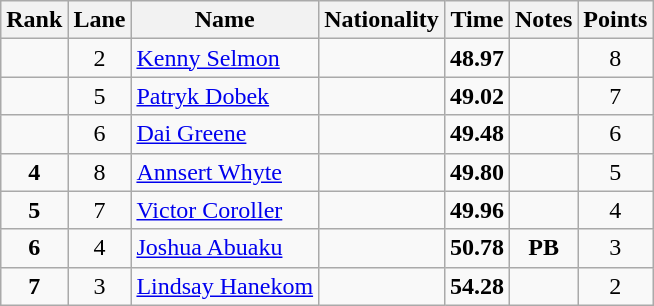<table class="wikitable sortable" style="text-align:center">
<tr>
<th>Rank</th>
<th>Lane</th>
<th>Name</th>
<th>Nationality</th>
<th>Time</th>
<th>Notes</th>
<th>Points</th>
</tr>
<tr>
<td></td>
<td>2</td>
<td align=left><a href='#'>Kenny Selmon</a></td>
<td align=left></td>
<td><strong>48.97</strong></td>
<td></td>
<td>8</td>
</tr>
<tr>
<td></td>
<td>5</td>
<td align=left><a href='#'>Patryk Dobek</a></td>
<td align=left></td>
<td><strong>49.02</strong></td>
<td></td>
<td>7</td>
</tr>
<tr>
<td></td>
<td>6</td>
<td align=left><a href='#'>Dai Greene</a></td>
<td align=left></td>
<td><strong>49.48</strong></td>
<td></td>
<td>6</td>
</tr>
<tr>
<td><strong>4</strong></td>
<td>8</td>
<td align=left><a href='#'>Annsert Whyte</a></td>
<td align=left></td>
<td><strong>49.80</strong></td>
<td></td>
<td>5</td>
</tr>
<tr>
<td><strong>5</strong></td>
<td>7</td>
<td align=left><a href='#'>Victor Coroller</a></td>
<td align=left></td>
<td><strong>49.96</strong></td>
<td></td>
<td>4</td>
</tr>
<tr>
<td><strong>6</strong></td>
<td>4</td>
<td align=left><a href='#'>Joshua Abuaku</a></td>
<td align=left></td>
<td><strong>50.78</strong></td>
<td><strong>PB </strong></td>
<td>3</td>
</tr>
<tr>
<td><strong>7</strong></td>
<td>3</td>
<td align=left><a href='#'>Lindsay Hanekom</a></td>
<td align=left></td>
<td><strong>54.28</strong></td>
<td></td>
<td>2</td>
</tr>
</table>
